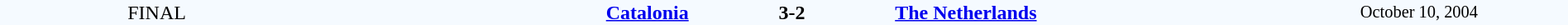<table style="width: 100%; background:#F5FAFF;" cellspacing="0">
<tr>
<td align=center rowspan=3 width=20%>FINAL</td>
</tr>
<tr>
<td width=24% align=right><strong><a href='#'>Catalonia</a></strong></td>
<td align=center width=13%><strong>3-2</strong></td>
<td width=24%><strong><a href='#'>The Netherlands</a></strong></td>
<td style=font-size:85% rowspan=3 align=center>October 10, 2004</td>
</tr>
</table>
